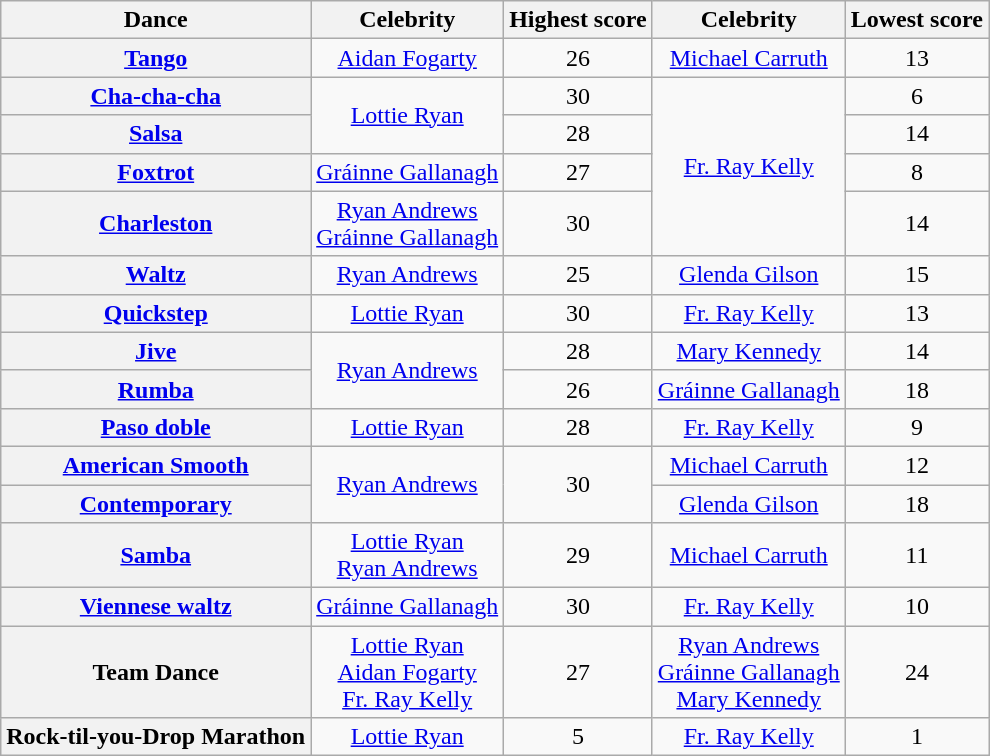<table class="wikitable sortable" style="text-align:center;">
<tr>
<th>Dance</th>
<th class="sortable">Celebrity</th>
<th>Highest score</th>
<th class="sortable">Celebrity</th>
<th>Lowest score</th>
</tr>
<tr>
<th><a href='#'>Tango</a></th>
<td><a href='#'>Aidan Fogarty</a></td>
<td>26</td>
<td><a href='#'>Michael Carruth</a></td>
<td>13</td>
</tr>
<tr>
<th><a href='#'>Cha-cha-cha</a></th>
<td rowspan="2"><a href='#'>Lottie Ryan</a></td>
<td>30</td>
<td rowspan="4"><a href='#'>Fr. Ray Kelly</a></td>
<td>6</td>
</tr>
<tr>
<th><a href='#'>Salsa</a></th>
<td>28</td>
<td>14</td>
</tr>
<tr>
<th><a href='#'>Foxtrot</a></th>
<td><a href='#'>Gráinne Gallanagh</a></td>
<td>27</td>
<td>8</td>
</tr>
<tr>
<th><a href='#'>Charleston</a></th>
<td><a href='#'>Ryan Andrews</a><br><a href='#'>Gráinne Gallanagh</a></td>
<td>30</td>
<td>14</td>
</tr>
<tr>
<th><a href='#'>Waltz</a></th>
<td><a href='#'>Ryan Andrews</a></td>
<td>25</td>
<td><a href='#'>Glenda Gilson</a></td>
<td>15</td>
</tr>
<tr>
<th><a href='#'>Quickstep</a></th>
<td><a href='#'>Lottie Ryan</a></td>
<td>30</td>
<td><a href='#'>Fr. Ray Kelly</a></td>
<td>13</td>
</tr>
<tr>
<th><a href='#'>Jive</a></th>
<td rowspan="2"><a href='#'>Ryan Andrews</a></td>
<td>28</td>
<td><a href='#'>Mary Kennedy</a></td>
<td>14</td>
</tr>
<tr>
<th><a href='#'>Rumba</a></th>
<td>26</td>
<td><a href='#'>Gráinne Gallanagh</a></td>
<td>18</td>
</tr>
<tr>
<th><a href='#'>Paso doble</a></th>
<td><a href='#'>Lottie Ryan</a></td>
<td>28</td>
<td><a href='#'>Fr. Ray Kelly</a></td>
<td>9</td>
</tr>
<tr>
<th><a href='#'>American Smooth</a></th>
<td rowspan="2"><a href='#'>Ryan Andrews</a></td>
<td rowspan="2">30</td>
<td><a href='#'>Michael Carruth</a></td>
<td>12</td>
</tr>
<tr>
<th><a href='#'>Contemporary</a></th>
<td><a href='#'>Glenda Gilson</a></td>
<td>18</td>
</tr>
<tr>
<th><a href='#'>Samba</a></th>
<td><a href='#'>Lottie Ryan</a><br><a href='#'>Ryan Andrews</a></td>
<td>29</td>
<td><a href='#'>Michael Carruth</a></td>
<td>11</td>
</tr>
<tr>
<th><a href='#'>Viennese waltz</a></th>
<td><a href='#'>Gráinne Gallanagh</a></td>
<td>30</td>
<td><a href='#'>Fr. Ray Kelly</a></td>
<td>10</td>
</tr>
<tr>
<th>Team Dance</th>
<td><a href='#'>Lottie Ryan</a><br><a href='#'>Aidan Fogarty</a><br><a href='#'>Fr. Ray Kelly</a></td>
<td>27</td>
<td><a href='#'>Ryan Andrews</a><br><a href='#'>Gráinne Gallanagh</a><br><a href='#'>Mary Kennedy</a></td>
<td>24</td>
</tr>
<tr>
<th>Rock-til-you-Drop Marathon</th>
<td><a href='#'>Lottie Ryan</a></td>
<td>5</td>
<td><a href='#'>Fr. Ray Kelly</a></td>
<td>1</td>
</tr>
</table>
